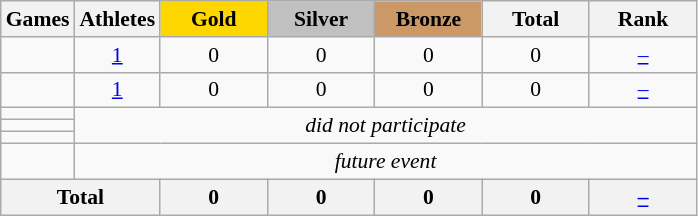<table class="wikitable" style="text-align:center; font-size:90%;">
<tr>
<th>Games</th>
<th>Athletes</th>
<td style="background:gold; width:4.5em; font-weight:bold;">Gold</td>
<td style="background:silver; width:4.5em; font-weight:bold;">Silver</td>
<td style="background:#c96; width:4.5em; font-weight:bold;">Bronze</td>
<th style="width:4.5em; font-weight:bold;">Total</th>
<th style="width:4.5em; font-weight:bold;">Rank</th>
</tr>
<tr>
<td align=left></td>
<td><a href='#'>1</a></td>
<td>0</td>
<td>0</td>
<td>0</td>
<td>0</td>
<td><a href='#'>–</a></td>
</tr>
<tr>
<td align=left></td>
<td><a href='#'>1</a></td>
<td>0</td>
<td>0</td>
<td>0</td>
<td>0</td>
<td><a href='#'>–</a></td>
</tr>
<tr>
<td align=left></td>
<td colspan=6; rowspan=3><em>did not participate</em></td>
</tr>
<tr>
<td align=left></td>
</tr>
<tr>
<td align=left></td>
</tr>
<tr>
<td align=left></td>
<td colspan=6><em>future event</em></td>
</tr>
<tr>
<th colspan=2>Total</th>
<th>0</th>
<th>0</th>
<th>0</th>
<th>0</th>
<th><a href='#'>–</a></th>
</tr>
</table>
